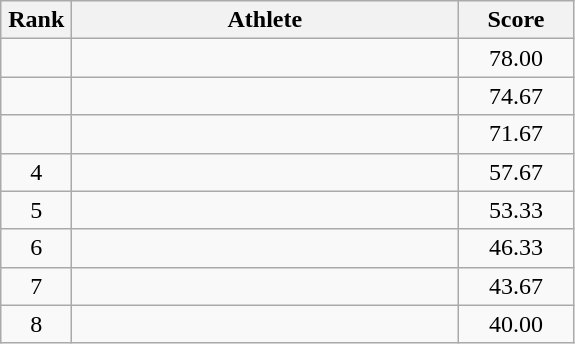<table class=wikitable style="text-align:center">
<tr>
<th width=40>Rank</th>
<th width=250>Athlete</th>
<th width=70>Score</th>
</tr>
<tr>
<td></td>
<td align=left></td>
<td>78.00</td>
</tr>
<tr>
<td></td>
<td align=left></td>
<td>74.67</td>
</tr>
<tr>
<td></td>
<td align=left></td>
<td>71.67</td>
</tr>
<tr>
<td>4</td>
<td align=left></td>
<td>57.67</td>
</tr>
<tr>
<td>5</td>
<td align=left></td>
<td>53.33</td>
</tr>
<tr>
<td>6</td>
<td align=left></td>
<td>46.33</td>
</tr>
<tr>
<td>7</td>
<td align=left></td>
<td>43.67</td>
</tr>
<tr>
<td>8</td>
<td align=left></td>
<td>40.00</td>
</tr>
</table>
